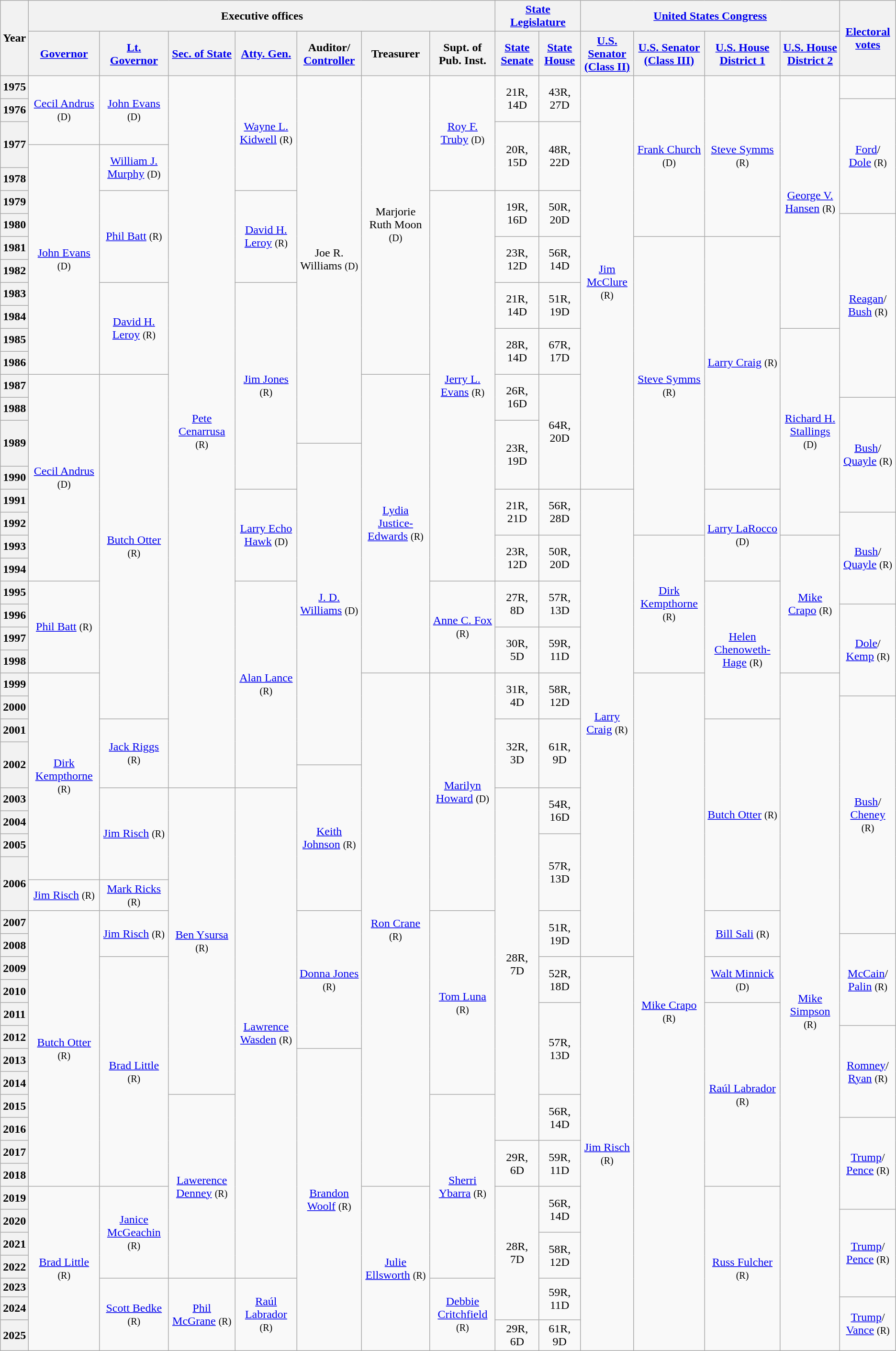<table class="wikitable sortable sticky-header-multi" style=text-align:center>
<tr>
<th rowspan=2 class=unsortable>Year</th>
<th colspan="7">Executive offices</th>
<th colspan=2><a href='#'>State Legislature</a></th>
<th colspan=4><a href='#'>United States Congress</a></th>
<th rowspan=2 class=unsortable><a href='#'>Electoral votes</a></th>
</tr>
<tr style="height:2em">
<th class=unsortable><a href='#'>Governor</a></th>
<th class=unsortable><a href='#'>Lt. Governor</a></th>
<th class=unsortable><a href='#'>Sec. of State</a></th>
<th class=unsortable><a href='#'>Atty. Gen.</a></th>
<th class=unsortable>Auditor/<br><a href='#'>Controller</a></th>
<th class=unsortable>Treasurer</th>
<th class=unsortable>Supt. of Pub. Inst.</th>
<th class=unsortable><a href='#'>State Senate</a></th>
<th class=unsortable><a href='#'>State House</a></th>
<th class=unsortable><a href='#'>U.S. Senator<br>(Class II)</a></th>
<th class=unsortable><a href='#'>U.S. Senator<br>(Class III)</a></th>
<th class=unsortable><a href='#'>U.S. House<br>District 1</a></th>
<th class=unsortable><a href='#'>U.S. House<br>District 2</a></th>
</tr>
<tr style="height:2em">
<th>1975</th>
<td rowspan=3 ><a href='#'>Cecil Andrus</a> <small>(D)</small></td>
<td rowspan=3 ><a href='#'>John Evans</a> <small>(D)</small></td>
<td rowspan=31 ><a href='#'>Pete Cenarrusa</a> <small>(R)</small></td>
<td rowspan=5 ><a href='#'>Wayne L. Kidwell</a> <small>(R)</small></td>
<td rowspan=16 >Joe R. Williams <small>(D)</small></td>
<td rowspan=13 >Marjorie Ruth Moon <small>(D)</small></td>
<td rowspan=5 ><a href='#'>Roy F. Truby</a> <small>(D)</small></td>
<td rowspan=2 >21R, 14D</td>
<td rowspan=2 >43R, 27D</td>
<td rowspan=18 ><a href='#'>Jim McClure</a> <small>(R)</small></td>
<td rowspan=7 ><a href='#'>Frank Church</a> <small>(D)</small></td>
<td rowspan=7 ><a href='#'>Steve Symms</a> <small>(R)</small></td>
<td rowspan=11 ><a href='#'>George V. Hansen</a> <small>(R)</small></td>
<td></td>
</tr>
<tr style="height:2em">
<th>1976</th>
<td rowspan=5 ><a href='#'>Ford</a>/<br><a href='#'>Dole</a> <small>(R)</small> </td>
</tr>
<tr style="height:2em">
<th rowspan=2>1977</th>
<td rowspan=3 >20R, 15D</td>
<td rowspan=3 >48R, 22D</td>
</tr>
<tr style="height:2em">
<td rowspan=10 ><a href='#'>John Evans</a> <small>(D)</small></td>
<td rowspan=2 ><a href='#'>William J. Murphy</a> <small>(D)</small></td>
</tr>
<tr style="height:2em">
<th>1978</th>
</tr>
<tr style="height:2em">
<th>1979</th>
<td rowspan=4 ><a href='#'>Phil Batt</a> <small>(R)</small></td>
<td rowspan=4 ><a href='#'>David H. Leroy</a> <small>(R)</small></td>
<td rowspan=17 ><a href='#'>Jerry L. Evans</a> <small>(R)</small></td>
<td rowspan=2 >19R, 16D</td>
<td rowspan=2 >50R, 20D</td>
</tr>
<tr style="height:2em">
<th>1980</th>
<td rowspan=8 ><a href='#'>Reagan</a>/<br><a href='#'>Bush</a> <small>(R)</small> </td>
</tr>
<tr style="height:2em">
<th>1981</th>
<td rowspan=2 >23R, 12D</td>
<td rowspan=2 >56R, 14D</td>
<td rowspan=13 ><a href='#'>Steve Symms</a> <small>(R)</small></td>
<td rowspan=11 ><a href='#'>Larry Craig</a> <small>(R)</small></td>
</tr>
<tr style="height:2em">
<th>1982</th>
</tr>
<tr style="height:2em">
<th>1983</th>
<td rowspan=4 ><a href='#'>David H. Leroy</a> <small>(R)</small></td>
<td rowspan=9 ><a href='#'>Jim Jones</a> <small>(R)</small></td>
<td rowspan=2 >21R, 14D</td>
<td rowspan=2 >51R, 19D</td>
</tr>
<tr style="height:2em">
<th>1984</th>
</tr>
<tr style="height:2em">
<th>1985</th>
<td rowspan=2 >28R, 14D</td>
<td rowspan=2 >67R, 17D</td>
<td rowspan=9 ><a href='#'>Richard H. Stallings</a> <small>(D)</small></td>
</tr>
<tr style="height:2em">
<th>1986</th>
</tr>
<tr style="height:2em">
<th>1987</th>
<td rowspan=9 ><a href='#'>Cecil Andrus</a> <small>(D)</small></td>
<td rowspan=15 ><a href='#'>Butch Otter</a> <small>(R)</small></td>
<td rowspan=13 ><a href='#'>Lydia Justice-Edwards</a> <small>(R)</small></td>
<td rowspan=2 >26R, 16D</td>
<td rowspan=5 >64R, 20D</td>
</tr>
<tr style="height:2em">
<th>1988</th>
<td rowspan=5 ><a href='#'>Bush</a>/<br><a href='#'>Quayle</a> <small>(R)</small> </td>
</tr>
<tr style="height:2em">
<th rowspan=2>1989</th>
<td rowspan=3 >23R, 19D</td>
</tr>
<tr style="height:2em">
<td rowspan=14 ><a href='#'>J. D. Williams</a> <small>(D)</small></td>
</tr>
<tr style="height:2em">
<th>1990</th>
</tr>
<tr style="height:2em">
<th>1991</th>
<td rowspan=4 ><a href='#'>Larry Echo Hawk</a> <small>(D)</small></td>
<td rowspan=2 >21R, 21D</td>
<td rowspan=2 >56R, 28D</td>
<td rowspan=20 ><a href='#'>Larry Craig</a> <small>(R)</small></td>
<td rowspan=4 ><a href='#'>Larry LaRocco</a> <small>(D)</small></td>
</tr>
<tr style="height:2em">
<th>1992</th>
<td rowspan=4 ><a href='#'>Bush</a>/<br><a href='#'>Quayle</a> <small>(R)</small> </td>
</tr>
<tr style="height:2em">
<th>1993</th>
<td rowspan=2 >23R, 12D</td>
<td rowspan=2 >50R, 20D</td>
<td rowspan=6 ><a href='#'>Dirk Kempthorne</a> <small>(R)</small></td>
<td rowspan=6 ><a href='#'>Mike Crapo</a> <small>(R)</small></td>
</tr>
<tr style="height:2em">
<th>1994</th>
</tr>
<tr style="height:2em">
<th>1995</th>
<td rowspan=4 ><a href='#'>Phil Batt</a> <small>(R)</small></td>
<td rowspan=9 ><a href='#'>Alan Lance</a> <small>(R)</small></td>
<td rowspan=4 ><a href='#'>Anne C. Fox</a> <small>(R)</small></td>
<td rowspan=2 >27R, 8D</td>
<td rowspan=2 >57R, 13D</td>
<td rowspan=6 ><a href='#'>Helen Chenoweth-Hage</a> <small>(R)</small></td>
</tr>
<tr style="height:2em">
<th>1996</th>
<td rowspan=4 ><a href='#'>Dole</a>/<br><a href='#'>Kemp</a> <small>(R)</small> </td>
</tr>
<tr style="height:2em">
<th>1997</th>
<td rowspan=2 >30R, 5D</td>
<td rowspan=2 >59R, 11D</td>
</tr>
<tr style="height:2em">
<th>1998</th>
</tr>
<tr style="height:2em">
<th>1999</th>
<td rowspan=9 ><a href='#'>Dirk Kempthorne</a> <small>(R)</small></td>
<td rowspan=22 ><a href='#'>Ron Crane</a> <small>(R)</small></td>
<td rowspan=10 ><a href='#'>Marilyn Howard</a> <small>(D)</small></td>
<td rowspan=2 >31R, 4D</td>
<td rowspan=2 >58R, 12D</td>
<td rowspan=29 ><a href='#'>Mike Crapo</a> <small>(R)</small></td>
<td rowspan=29 ><a href='#'>Mike Simpson</a> <small>(R)</small></td>
</tr>
<tr style="height:2em">
<th>2000</th>
<td rowspan=10 ><a href='#'>Bush</a>/<br><a href='#'>Cheney</a> <small>(R)</small> </td>
</tr>
<tr style="height:2em">
<th>2001</th>
<td rowspan=3 ><a href='#'>Jack Riggs</a> <small>(R)</small></td>
<td rowspan=3 >32R, 3D</td>
<td rowspan=3 >61R, 9D</td>
<td rowspan=8 ><a href='#'>Butch Otter</a> <small>(R)</small></td>
</tr>
<tr style="height:2em">
<th rowspan=2>2002</th>
</tr>
<tr style="height:2em">
<td rowspan=6 ><a href='#'>Keith Johnson</a> <small>(R)</small></td>
</tr>
<tr style="height:2em">
<th>2003</th>
<td rowspan=4 ><a href='#'>Jim Risch</a> <small>(R)</small></td>
<td rowspan=13 ><a href='#'>Ben Ysursa</a> <small>(R)</small></td>
<td rowspan=21 ><a href='#'>Lawrence Wasden</a> <small>(R)</small></td>
<td rowspan=15 >28R, 7D</td>
<td rowspan=2 >54R, 16D</td>
</tr>
<tr style="height:2em">
<th>2004</th>
</tr>
<tr style="height:2em">
<th>2005</th>
<td rowspan=3 >57R, 13D</td>
</tr>
<tr style="height:2em">
<th rowspan=2>2006</th>
</tr>
<tr style="height:2em">
<td><a href='#'>Jim Risch</a> <small>(R)</small></td>
<td><a href='#'>Mark Ricks</a> <small>(R)</small></td>
</tr>
<tr style="height:2em">
<th>2007</th>
<td rowspan=12 ><a href='#'>Butch Otter</a> <small>(R)</small></td>
<td rowspan=2 ><a href='#'>Jim Risch</a> <small>(R)</small></td>
<td rowspan=6 ><a href='#'>Donna Jones</a> <small>(R)</small></td>
<td rowspan=8 ><a href='#'>Tom Luna</a> <small>(R)</small></td>
<td rowspan=2 >51R, 19D</td>
<td rowspan=2 ><a href='#'>Bill Sali</a> <small>(R)</small></td>
</tr>
<tr style="height:2em">
<th>2008</th>
<td rowspan=4 ><a href='#'>McCain</a>/<br><a href='#'>Palin</a> <small>(R)</small> </td>
</tr>
<tr style="height:2em">
<th>2009</th>
<td rowspan=10 ><a href='#'>Brad Little</a> <small>(R)</small></td>
<td rowspan=2 >52R, 18D</td>
<td rowspan=17 ><a href='#'>Jim Risch</a> <small>(R)</small></td>
<td rowspan=2 ><a href='#'>Walt Minnick</a> <small>(D)</small></td>
</tr>
<tr style="height:2em">
<th>2010</th>
</tr>
<tr style="height:2em">
<th>2011</th>
<td rowspan=4 >57R, 13D</td>
<td rowspan=8 ><a href='#'>Raúl Labrador</a> <small>(R)</small></td>
</tr>
<tr style="height:2em">
<th>2012</th>
<td rowspan=4 ><a href='#'>Romney</a>/<br><a href='#'>Ryan</a> <small>(R)</small> </td>
</tr>
<tr style="height:2em">
<th>2013</th>
<td rowspan=13 ><a href='#'>Brandon Woolf</a> <small>(R)</small></td>
</tr>
<tr style="height:2em">
<th>2014</th>
</tr>
<tr style="height:2em">
<th>2015</th>
<td rowspan=8 ><a href='#'>Lawerence Denney</a> <small>(R)</small></td>
<td rowspan=8 ><a href='#'>Sherri Ybarra</a> <small>(R)</small></td>
<td rowspan=2 >56R, 14D</td>
</tr>
<tr style="height:2em">
<th>2016</th>
<td rowspan=4 ><a href='#'>Trump</a>/<br><a href='#'>Pence</a> <small>(R)</small> </td>
</tr>
<tr style="height:2em">
<th>2017</th>
<td rowspan=2 >29R, 6D</td>
<td rowspan=2 >59R, 11D</td>
</tr>
<tr style="height:2em">
<th>2018</th>
</tr>
<tr style="height:2em">
<th>2019</th>
<td rowspan=7 ><a href='#'>Brad Little</a> <small>(R)</small></td>
<td rowspan=4 ><a href='#'>Janice McGeachin</a> <small>(R)</small></td>
<td rowspan=7 ><a href='#'>Julie Ellsworth</a> <small>(R)</small></td>
<td rowspan=6 >28R, 7D</td>
<td rowspan=2 >56R, 14D</td>
<td rowspan=7 ><a href='#'>Russ Fulcher</a> <small>(R)</small></td>
</tr>
<tr style="height:2em">
<th>2020</th>
<td rowspan=4 ><a href='#'>Trump</a>/<br><a href='#'>Pence</a> <small>(R)</small> </td>
</tr>
<tr style="height:2em">
<th>2021</th>
<td rowspan=2 >58R, 12D</td>
</tr>
<tr style="height:2em">
<th>2022</th>
</tr>
<tr>
<th>2023</th>
<td rowspan=3 ><a href='#'>Scott Bedke</a> <small>(R)</small></td>
<td rowspan=3 ><a href='#'>Phil McGrane</a> <small>(R)</small></td>
<td rowspan=3 ><a href='#'>Raúl Labrador</a> <small>(R)</small></td>
<td rowspan=3 ><a href='#'>Debbie Critchfield</a> <small>(R)</small></td>
<td rowspan=2 >59R, 11D</td>
</tr>
<tr style="height:2em">
<th>2024</th>
<td rowspan=2 ><a href='#'>Trump</a>/<br><a href='#'>Vance</a> <small>(R)</small> </td>
</tr>
<tr style="height:2em">
<th>2025</th>
<td>29R, 6D</td>
<td>61R, 9D</td>
</tr>
</table>
